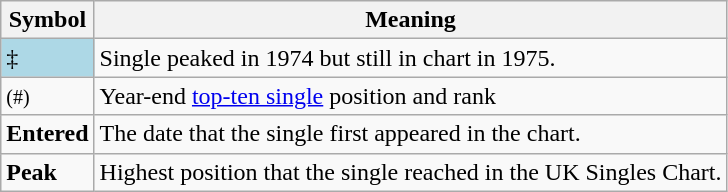<table Class="wikitable">
<tr>
<th>Symbol</th>
<th>Meaning</th>
</tr>
<tr>
<td bgcolor=lightblue>‡</td>
<td>Single peaked in 1974 but still in chart in 1975.</td>
</tr>
<tr>
<td><small>(#)</small></td>
<td>Year-end <a href='#'>top-ten single</a> position and rank</td>
</tr>
<tr>
<td><strong>Entered</strong></td>
<td>The date that the single first appeared in the chart.</td>
</tr>
<tr>
<td><strong>Peak</strong></td>
<td>Highest position that the single reached in the UK Singles Chart.</td>
</tr>
</table>
